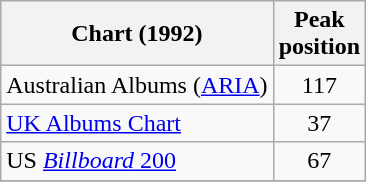<table class="wikitable">
<tr>
<th>Chart (1992)</th>
<th>Peak<br>position</th>
</tr>
<tr>
<td>Australian Albums (<a href='#'>ARIA</a>)</td>
<td align="center">117</td>
</tr>
<tr>
<td><a href='#'>UK Albums Chart</a></td>
<td align="center">37</td>
</tr>
<tr>
<td>US <a href='#'><em>Billboard</em> 200</a></td>
<td align="center">67</td>
</tr>
<tr>
</tr>
</table>
